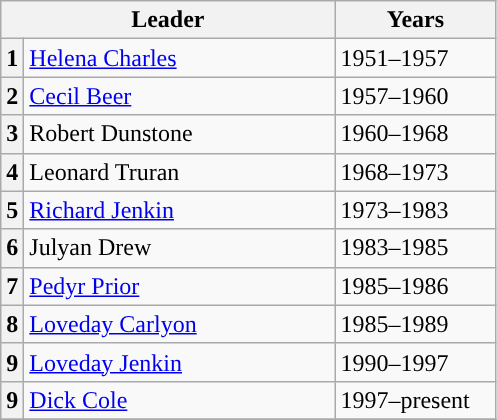<table class="wikitable">
<tr>
<th colspan=2>Leader</th>
<th>Years</th>
</tr>
<tr>
<th style="background:">1</th>
<td style="width:200px;"><a href='#'>Helena Charles</a></td>
<td style="width:100px;">1951–1957</td>
</tr>
<tr>
<th style="background:">2</th>
<td style="width:200px;"><a href='#'>Cecil Beer</a></td>
<td style="width:100px;">1957–1960</td>
</tr>
<tr>
<th style="background:">3</th>
<td style="width:200px;">Robert Dunstone</td>
<td style="width:100px;">1960–1968</td>
</tr>
<tr>
<th style="background:">4</th>
<td style="width:200px;">Leonard Truran</td>
<td style="width:100px;">1968–1973</td>
</tr>
<tr>
<th style="background:">5</th>
<td style="width:200px;"><a href='#'>Richard Jenkin</a></td>
<td style="width:100px;">1973–1983</td>
</tr>
<tr>
<th style="background:">6</th>
<td style="width:200px;">Julyan Drew</td>
<td style="width:100px;">1983–1985</td>
</tr>
<tr>
<th style="background:">7</th>
<td style="width:200px;"><a href='#'>Pedyr Prior</a></td>
<td style="width:100px;">1985–1986</td>
</tr>
<tr>
<th style="background:">8</th>
<td style="width:200px;"><a href='#'>Loveday Carlyon</a></td>
<td style="width:100px;">1985–1989</td>
</tr>
<tr>
<th style="background:">9</th>
<td style="width:200px;"><a href='#'>Loveday Jenkin</a></td>
<td style="width:100px;">1990–1997</td>
</tr>
<tr>
<th style="background:">9</th>
<td style="width:200px;"><a href='#'>Dick Cole</a></td>
<td style="width:100px;">1997–present</td>
</tr>
<tr>
</tr>
</table>
